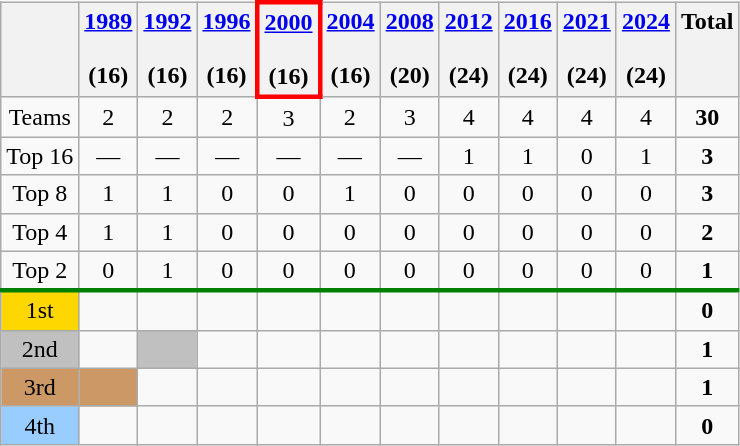<table class="wikitable" style="text-align: center">
<tr valign=top>
<th></th>
<th><a href='#'>1989</a><br><br>(16)</th>
<th><a href='#'>1992</a><br><br>(16)</th>
<th><a href='#'>1996</a><br><br>(16)</th>
<th style="border:3px solid red"><a href='#'>2000</a><br><br>(16)</th>
<th><a href='#'>2004</a><br><br>(16)</th>
<th><a href='#'>2008</a><br><br>(20)</th>
<th><a href='#'>2012</a><br><br>(24)</th>
<th><a href='#'>2016</a><br><br>(24)</th>
<th><a href='#'>2021</a><br><br>(24)</th>
<th><a href='#'>2024</a><br><br>(24)</th>
<th>Total</th>
</tr>
<tr>
<td>Teams</td>
<td>2</td>
<td>2</td>
<td>2</td>
<td>3</td>
<td>2</td>
<td>3</td>
<td>4</td>
<td>4</td>
<td>4</td>
<td>4</td>
<td><strong>30</strong></td>
</tr>
<tr>
<td>Top 16</td>
<td>—</td>
<td>—</td>
<td>—</td>
<td>—</td>
<td>—</td>
<td>—</td>
<td>1</td>
<td>1</td>
<td>0</td>
<td>1</td>
<td><strong>3</strong></td>
</tr>
<tr>
<td>Top 8</td>
<td>1</td>
<td>1</td>
<td>0</td>
<td>0</td>
<td>1</td>
<td>0</td>
<td>0</td>
<td>0</td>
<td>0</td>
<td>0</td>
<td><strong>3</strong></td>
</tr>
<tr>
<td>Top 4</td>
<td>1</td>
<td>1</td>
<td>0</td>
<td>0</td>
<td>0</td>
<td>0</td>
<td>0</td>
<td>0</td>
<td>0</td>
<td>0</td>
<td><strong>2</strong></td>
</tr>
<tr>
<td>Top 2</td>
<td>0</td>
<td>1</td>
<td>0</td>
<td>0</td>
<td>0</td>
<td>0</td>
<td>0</td>
<td>0</td>
<td>0</td>
<td>0</td>
<td><strong>1</strong></td>
</tr>
<tr style="border-top:3px solid green;">
<td bgcolor=gold>1st</td>
<td></td>
<td></td>
<td></td>
<td></td>
<td></td>
<td></td>
<td></td>
<td></td>
<td></td>
<td></td>
<td><strong>0</strong></td>
</tr>
<tr>
<td bgcolor=silver>2nd</td>
<td></td>
<td bgcolor=silver></td>
<td></td>
<td></td>
<td></td>
<td></td>
<td></td>
<td></td>
<td></td>
<td></td>
<td><strong>1</strong></td>
</tr>
<tr>
<td bgcolor=#cc9966>3rd</td>
<td bgcolor=#cc9966></td>
<td></td>
<td></td>
<td></td>
<td></td>
<td></td>
<td></td>
<td></td>
<td></td>
<td></td>
<td><strong>1</strong></td>
</tr>
<tr>
<td bgcolor=#9acdff>4th</td>
<td></td>
<td></td>
<td></td>
<td></td>
<td></td>
<td></td>
<td></td>
<td></td>
<td></td>
<td></td>
<td><strong>0</strong></td>
</tr>
</table>
